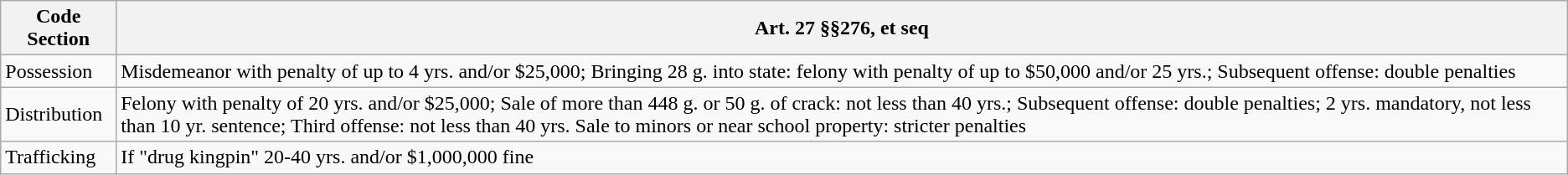<table class="wikitable">
<tr>
<th>Code Section</th>
<th>Art. 27 §§276, et seq</th>
</tr>
<tr>
<td>Possession</td>
<td>Misdemeanor with penalty of up to 4 yrs. and/or $25,000; Bringing 28 g. into state: felony with penalty of up to $50,000 and/or 25 yrs.; Subsequent offense: double penalties</td>
</tr>
<tr>
<td>Distribution</td>
<td>Felony with penalty of 20 yrs. and/or $25,000; Sale of more than 448 g. or 50 g. of crack: not less than 40 yrs.; Subsequent offense: double penalties; 2 yrs. mandatory, not less than 10 yr. sentence; Third offense: not less than 40 yrs. Sale to minors or near school property: stricter penalties</td>
</tr>
<tr>
<td>Trafficking</td>
<td>If "drug kingpin" 20-40 yrs. and/or $1,000,000 fine</td>
</tr>
</table>
